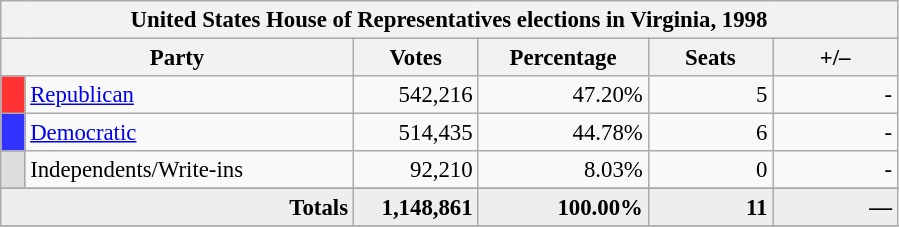<table class="wikitable" style="font-size: 95%;">
<tr>
<th colspan="6">United States House of Representatives elections in Virginia, 1998</th>
</tr>
<tr>
<th colspan=2 style="width: 15em">Party</th>
<th style="width: 5em">Votes</th>
<th style="width: 7em">Percentage</th>
<th style="width: 5em">Seats</th>
<th style="width: 5em">+/–</th>
</tr>
<tr>
<th style="background-color:#FF3333; width: 3px"></th>
<td style="width: 130px"><a href='#'>Republican</a></td>
<td align="right">542,216</td>
<td align="right">47.20%</td>
<td align="right">5</td>
<td align="right">-</td>
</tr>
<tr>
<th style="background-color:#3333FF; width: 3px"></th>
<td style="width: 130px"><a href='#'>Democratic</a></td>
<td align="right">514,435</td>
<td align="right">44.78%</td>
<td align="right">6</td>
<td align="right">-</td>
</tr>
<tr>
<th style="background-color:#DDDDDD; width: 3px"></th>
<td style="width: 130px">Independents/Write-ins</td>
<td align="right">92,210</td>
<td align="right">8.03%</td>
<td align="right">0</td>
<td align="right">-</td>
</tr>
<tr>
</tr>
<tr bgcolor="#EEEEEE">
<td colspan="2" align="right"><strong>Totals</strong></td>
<td align="right"><strong>1,148,861</strong></td>
<td align="right"><strong>100.00%</strong></td>
<td align="right"><strong>11</strong></td>
<td align="right"><strong>—</strong></td>
</tr>
<tr bgcolor="#EEEEEE">
</tr>
</table>
